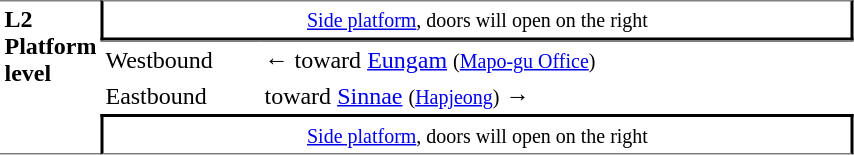<table table border=0 cellspacing=0 cellpadding=3>
<tr>
<td style="border-top:solid 1px gray;border-bottom:solid 1px gray;" width=50 rowspan=10 valign=top><strong>L2<br>Platform level</strong></td>
<td style="border-top:solid 1px gray;border-right:solid 2px black;border-left:solid 2px black;border-bottom:solid 2px black;text-align:center;" colspan=2><small><a href='#'>Side platform</a>, doors will open on the right</small></td>
</tr>
<tr>
<td style="border-bottom:solid 0px gray;border-top:solid 1px gray;" width=100>Westbound</td>
<td style="border-bottom:solid 0px gray;border-top:solid 1px gray;" width=390>←  toward <a href='#'>Eungam</a> <small>(<a href='#'>Mapo-gu Office</a>)</small></td>
</tr>
<tr>
<td>Eastbound</td>
<td>  toward <a href='#'>Sinnae</a> <small>(<a href='#'>Hapjeong</a>)</small> →</td>
</tr>
<tr>
<td style="border-top:solid 2px black;border-right:solid 2px black;border-left:solid 2px black;border-bottom:solid 1px gray;text-align:center;" colspan=2><small><a href='#'>Side platform</a>, doors will open on the right </small></td>
</tr>
</table>
